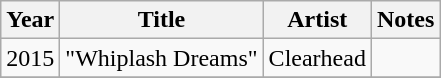<table class="wikitable">
<tr>
<th>Year</th>
<th>Title</th>
<th>Artist</th>
<th>Notes</th>
</tr>
<tr>
<td>2015</td>
<td>"Whiplash Dreams"</td>
<td>Clearhead</td>
<td></td>
</tr>
<tr>
</tr>
</table>
